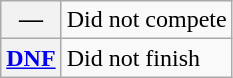<table class="wikitable">
<tr>
<th scope="row">—</th>
<td>Did not compete</td>
</tr>
<tr>
<th scope="row"><a href='#'>DNF</a></th>
<td>Did not finish</td>
</tr>
</table>
